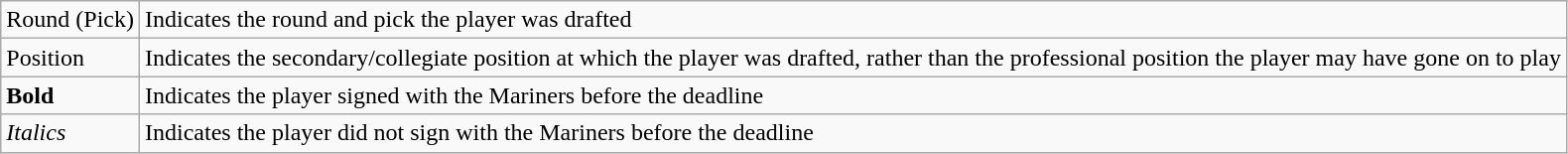<table class="wikitable" border="1">
<tr>
<td>Round (Pick)</td>
<td>Indicates the round and pick the player was drafted</td>
</tr>
<tr>
<td>Position</td>
<td>Indicates the secondary/collegiate position at which the player was drafted, rather than the professional position the player may have gone on to play</td>
</tr>
<tr>
<td><strong>Bold</strong></td>
<td>Indicates the player signed with the Mariners before the deadline</td>
</tr>
<tr>
<td><em>Italics</em></td>
<td>Indicates the player did not sign with the Mariners before the deadline</td>
</tr>
</table>
